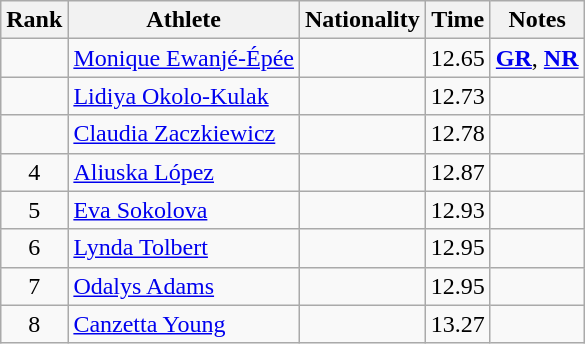<table class="wikitable sortable" style="text-align:center">
<tr>
<th>Rank</th>
<th>Athlete</th>
<th>Nationality</th>
<th>Time</th>
<th>Notes</th>
</tr>
<tr>
<td></td>
<td align=left><a href='#'>Monique Ewanjé-Épée</a></td>
<td align=left></td>
<td>12.65</td>
<td><strong><a href='#'>GR</a></strong>, <strong><a href='#'>NR</a></strong></td>
</tr>
<tr>
<td></td>
<td align=left><a href='#'>Lidiya Okolo-Kulak</a></td>
<td align=left></td>
<td>12.73</td>
<td></td>
</tr>
<tr>
<td></td>
<td align=left><a href='#'>Claudia Zaczkiewicz</a></td>
<td align=left></td>
<td>12.78</td>
<td></td>
</tr>
<tr>
<td>4</td>
<td align=left><a href='#'>Aliuska López</a></td>
<td align=left></td>
<td>12.87</td>
<td></td>
</tr>
<tr>
<td>5</td>
<td align=left><a href='#'>Eva Sokolova</a></td>
<td align=left></td>
<td>12.93</td>
<td></td>
</tr>
<tr>
<td>6</td>
<td align=left><a href='#'>Lynda Tolbert</a></td>
<td align=left></td>
<td>12.95</td>
<td></td>
</tr>
<tr>
<td>7</td>
<td align=left><a href='#'>Odalys Adams</a></td>
<td align=left></td>
<td>12.95</td>
<td></td>
</tr>
<tr>
<td>8</td>
<td align=left><a href='#'>Canzetta Young</a></td>
<td align=left></td>
<td>13.27</td>
<td></td>
</tr>
</table>
